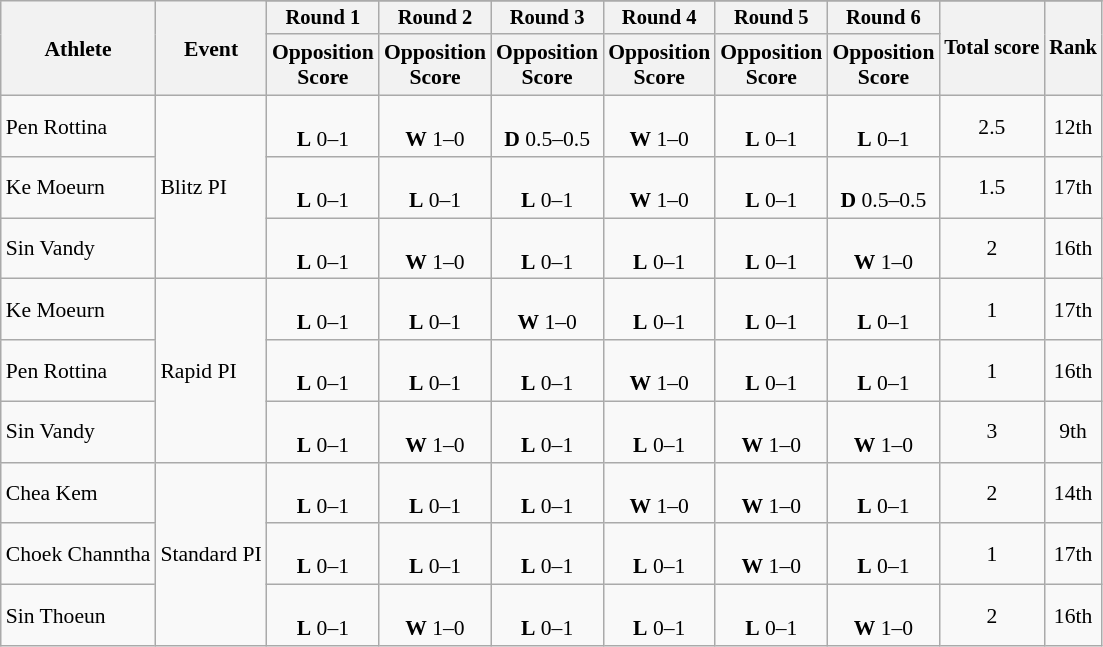<table class="wikitable" style="font-size:90%">
<tr>
<th rowspan=3>Athlete</th>
<th rowspan=3>Event</th>
</tr>
<tr style="font-size:95%">
<th>Round 1</th>
<th>Round 2</th>
<th>Round 3</th>
<th>Round 4</th>
<th>Round 5</th>
<th>Round 6</th>
<th rowspan=2>Total score</th>
<th rowspan=2>Rank</th>
</tr>
<tr>
<th>Opposition<br>Score</th>
<th>Opposition<br>Score</th>
<th>Opposition<br>Score</th>
<th>Opposition<br>Score</th>
<th>Opposition<br>Score</th>
<th>Opposition<br>Score</th>
</tr>
<tr style="text-align:center">
<td style="text-align:left">Pen Rottina</td>
<td style="text-align:left" rowspan=3>Blitz PI</td>
<td><br><strong>L</strong> 0–1</td>
<td><br><strong>W</strong> 1–0</td>
<td><br><strong>D</strong> 0.5–0.5</td>
<td><br><strong>W</strong> 1–0</td>
<td><br><strong>L</strong> 0–1</td>
<td><br><strong>L</strong> 0–1</td>
<td>2.5</td>
<td>12th</td>
</tr>
<tr style="text-align:center">
<td style="text-align:left">Ke Moeurn</td>
<td><br><strong>L</strong> 0–1</td>
<td><br><strong>L</strong> 0–1</td>
<td><br><strong>L</strong> 0–1</td>
<td><br><strong>W</strong> 1–0</td>
<td><br><strong>L</strong> 0–1</td>
<td><br><strong>D</strong> 0.5–0.5</td>
<td>1.5</td>
<td>17th</td>
</tr>
<tr style="text-align:center">
<td style="text-align:left">Sin Vandy</td>
<td><br><strong>L</strong> 0–1</td>
<td><br><strong>W</strong> 1–0</td>
<td><br><strong>L</strong> 0–1</td>
<td><br><strong>L</strong> 0–1</td>
<td><br><strong>L</strong> 0–1</td>
<td><br><strong>W</strong> 1–0</td>
<td>2</td>
<td>16th</td>
</tr>
<tr style="text-align:center">
<td style="text-align:left">Ke Moeurn</td>
<td style="text-align:left" rowspan=3>Rapid PI</td>
<td><br><strong>L</strong> 0–1</td>
<td><br><strong>L</strong> 0–1</td>
<td><br><strong>W</strong> 1–0</td>
<td><br><strong>L</strong> 0–1</td>
<td><br><strong>L</strong> 0–1</td>
<td><br><strong>L</strong> 0–1</td>
<td>1</td>
<td>17th</td>
</tr>
<tr style="text-align:center">
<td style="text-align:left">Pen Rottina</td>
<td><br><strong>L</strong> 0–1</td>
<td><br><strong>L</strong> 0–1</td>
<td><br><strong>L</strong> 0–1</td>
<td><br><strong>W</strong> 1–0</td>
<td><br><strong>L</strong> 0–1</td>
<td><br><strong>L</strong> 0–1</td>
<td>1</td>
<td>16th</td>
</tr>
<tr style="text-align:center">
<td style="text-align:left">Sin Vandy</td>
<td><br><strong>L</strong> 0–1</td>
<td><br><strong>W</strong> 1–0</td>
<td><br><strong>L</strong> 0–1</td>
<td><br><strong>L</strong> 0–1</td>
<td><br><strong>W</strong> 1–0</td>
<td><br><strong>W</strong> 1–0</td>
<td>3</td>
<td>9th</td>
</tr>
<tr style="text-align:center">
<td style="text-align:left">Chea Kem</td>
<td style="text-align:left" rowspan=3>Standard PI</td>
<td><br><strong>L</strong> 0–1</td>
<td><br><strong>L</strong> 0–1</td>
<td><br><strong>L</strong> 0–1</td>
<td><br><strong>W</strong> 1–0</td>
<td><br><strong>W</strong> 1–0</td>
<td><br><strong>L</strong> 0–1</td>
<td>2</td>
<td>14th</td>
</tr>
<tr style="text-align:center">
<td style="text-align:left">Choek Channtha</td>
<td><br><strong>L</strong> 0–1</td>
<td><br><strong>L</strong> 0–1</td>
<td><br><strong>L</strong> 0–1</td>
<td><br><strong>L</strong> 0–1</td>
<td><br><strong>W</strong> 1–0</td>
<td><br><strong>L</strong> 0–1</td>
<td>1</td>
<td>17th</td>
</tr>
<tr style="text-align:center">
<td style="text-align:left">Sin Thoeun</td>
<td><br><strong>L</strong> 0–1</td>
<td><br><strong>W</strong> 1–0</td>
<td><br><strong>L</strong> 0–1</td>
<td><br><strong>L</strong> 0–1</td>
<td><br><strong>L</strong> 0–1</td>
<td><br><strong>W</strong> 1–0</td>
<td>2</td>
<td>16th</td>
</tr>
</table>
